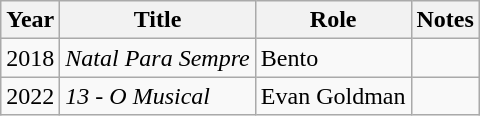<table class="wikitable">
<tr>
<th>Year</th>
<th>Title</th>
<th>Role</th>
<th>Notes</th>
</tr>
<tr>
<td>2018</td>
<td><em>Natal Para Sempre</em></td>
<td>Bento</td>
<td></td>
</tr>
<tr>
<td>2022</td>
<td><em>13 - O Musical</em></td>
<td>Evan Goldman</td>
<td></td>
</tr>
</table>
